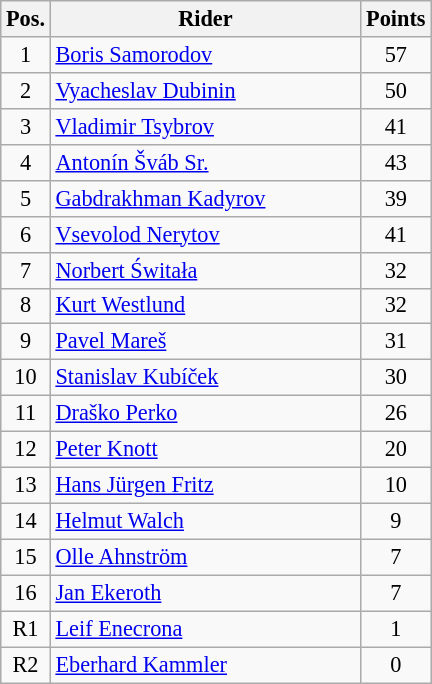<table class=wikitable style="font-size:93%;">
<tr>
<th width=25px>Pos.</th>
<th width=200px>Rider</th>
<th width=40px>Points</th>
</tr>
<tr align=center >
<td>1</td>
<td align=left> <a href='#'>Boris Samorodov</a></td>
<td>57</td>
</tr>
<tr align=center >
<td>2</td>
<td align=left> <a href='#'>Vyacheslav Dubinin</a></td>
<td>50</td>
</tr>
<tr align=center >
<td>3</td>
<td align=left>  <a href='#'>Vladimir Tsybrov</a></td>
<td>41</td>
</tr>
<tr align=center >
<td>4</td>
<td align=left> <a href='#'>Antonín Šváb Sr.</a></td>
<td>43</td>
</tr>
<tr align=center >
<td>5</td>
<td align=left> <a href='#'>Gabdrakhman Kadyrov</a></td>
<td>39</td>
</tr>
<tr align=center>
<td>6</td>
<td align=left> <a href='#'>Vsevolod Nerytov</a></td>
<td>41</td>
</tr>
<tr align=center>
<td>7</td>
<td align=left>  <a href='#'>Norbert Świtała</a></td>
<td>32</td>
</tr>
<tr align=center>
<td>8</td>
<td align=left>  <a href='#'>Kurt Westlund</a></td>
<td>32</td>
</tr>
<tr align=center>
<td>9</td>
<td align=left>  <a href='#'>Pavel Mareš</a></td>
<td>31</td>
</tr>
<tr align=center>
<td>10</td>
<td align=left> <a href='#'>Stanislav Kubíček</a></td>
<td>30</td>
</tr>
<tr align=center>
<td>11</td>
<td align=left> <a href='#'>Draško Perko</a></td>
<td>26</td>
</tr>
<tr align=center>
<td>12</td>
<td align=left> <a href='#'>Peter Knott</a></td>
<td>20</td>
</tr>
<tr align=center>
<td>13</td>
<td align=left> <a href='#'>Hans Jürgen Fritz</a></td>
<td>10</td>
</tr>
<tr align=center>
<td>14</td>
<td align=left> <a href='#'>Helmut Walch</a></td>
<td>9</td>
</tr>
<tr align=center>
<td>15</td>
<td align=left> <a href='#'>Olle Ahnström</a></td>
<td>7</td>
</tr>
<tr align=center>
<td>16</td>
<td align=left> <a href='#'>Jan Ekeroth</a></td>
<td>7</td>
</tr>
<tr align=center>
<td>R1</td>
<td align=left>  <a href='#'>Leif Enecrona</a></td>
<td>1</td>
</tr>
<tr align=center>
<td>R2</td>
<td align=left>  <a href='#'>Eberhard Kammler</a></td>
<td>0</td>
</tr>
</table>
